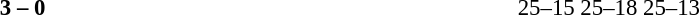<table width=100% cellspacing=1>
<tr>
<th width=20%></th>
<th width=12%></th>
<th width=20%></th>
<th width=33%></th>
<td></td>
</tr>
<tr style=font-size:95%>
<td align=right><strong></strong></td>
<td align=center><strong>3 – 0</strong></td>
<td></td>
<td>25–15 25–18 25–13</td>
</tr>
</table>
